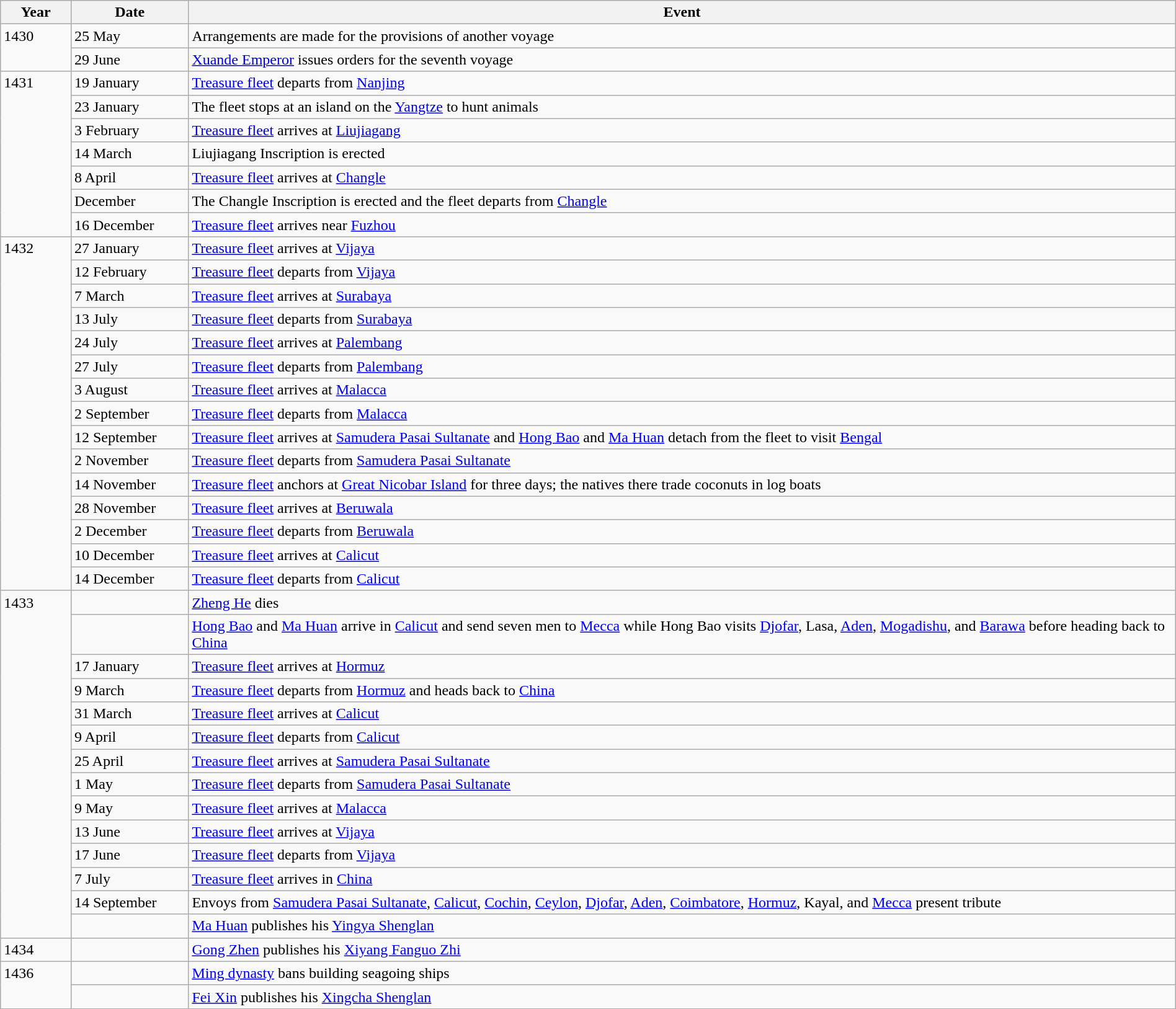<table class="wikitable" width="100%">
<tr>
<th style="width:6%">Year</th>
<th style="width:10%">Date</th>
<th>Event</th>
</tr>
<tr>
<td rowspan="2" valign="top">1430</td>
<td>25 May</td>
<td>Arrangements are made for the provisions of another voyage</td>
</tr>
<tr>
<td>29 June</td>
<td><a href='#'>Xuande Emperor</a> issues orders for the seventh voyage</td>
</tr>
<tr>
<td rowspan="7" valign="top">1431</td>
<td>19 January</td>
<td><a href='#'>Treasure fleet</a> departs from <a href='#'>Nanjing</a></td>
</tr>
<tr>
<td>23 January</td>
<td>The fleet stops at an island on the <a href='#'>Yangtze</a> to hunt animals</td>
</tr>
<tr>
<td>3 February</td>
<td><a href='#'>Treasure fleet</a> arrives at <a href='#'>Liujiagang</a></td>
</tr>
<tr>
<td>14 March</td>
<td>Liujiagang Inscription is erected</td>
</tr>
<tr>
<td>8 April</td>
<td><a href='#'>Treasure fleet</a> arrives at <a href='#'>Changle</a></td>
</tr>
<tr>
<td>December</td>
<td>The Changle Inscription is erected and the fleet departs from <a href='#'>Changle</a></td>
</tr>
<tr>
<td>16 December</td>
<td><a href='#'>Treasure fleet</a> arrives near <a href='#'>Fuzhou</a></td>
</tr>
<tr>
<td rowspan="15" valign="top">1432</td>
<td>27 January</td>
<td><a href='#'>Treasure fleet</a> arrives at <a href='#'>Vijaya</a></td>
</tr>
<tr>
<td>12 February</td>
<td><a href='#'>Treasure fleet</a> departs from <a href='#'>Vijaya</a></td>
</tr>
<tr>
<td>7 March</td>
<td><a href='#'>Treasure fleet</a> arrives at <a href='#'>Surabaya</a></td>
</tr>
<tr>
<td>13 July</td>
<td><a href='#'>Treasure fleet</a> departs from <a href='#'>Surabaya</a></td>
</tr>
<tr>
<td>24 July</td>
<td><a href='#'>Treasure fleet</a> arrives at <a href='#'>Palembang</a></td>
</tr>
<tr>
<td>27 July</td>
<td><a href='#'>Treasure fleet</a> departs from <a href='#'>Palembang</a></td>
</tr>
<tr>
<td>3 August</td>
<td><a href='#'>Treasure fleet</a> arrives at <a href='#'>Malacca</a></td>
</tr>
<tr>
<td>2 September</td>
<td><a href='#'>Treasure fleet</a> departs from <a href='#'>Malacca</a></td>
</tr>
<tr>
<td>12 September</td>
<td><a href='#'>Treasure fleet</a> arrives at <a href='#'>Samudera Pasai Sultanate</a> and <a href='#'>Hong Bao</a> and <a href='#'>Ma Huan</a> detach from the fleet to visit <a href='#'>Bengal</a></td>
</tr>
<tr>
<td>2 November</td>
<td><a href='#'>Treasure fleet</a> departs from <a href='#'>Samudera Pasai Sultanate</a></td>
</tr>
<tr>
<td>14 November</td>
<td><a href='#'>Treasure fleet</a> anchors at <a href='#'>Great Nicobar Island</a> for three days; the natives there trade coconuts in log boats</td>
</tr>
<tr>
<td>28 November</td>
<td><a href='#'>Treasure fleet</a> arrives at <a href='#'>Beruwala</a></td>
</tr>
<tr>
<td>2 December</td>
<td><a href='#'>Treasure fleet</a> departs from <a href='#'>Beruwala</a></td>
</tr>
<tr>
<td>10 December</td>
<td><a href='#'>Treasure fleet</a> arrives at <a href='#'>Calicut</a></td>
</tr>
<tr>
<td>14 December</td>
<td><a href='#'>Treasure fleet</a> departs from <a href='#'>Calicut</a></td>
</tr>
<tr>
<td rowspan="14" valign="top">1433</td>
<td></td>
<td><a href='#'>Zheng He</a> dies</td>
</tr>
<tr>
<td></td>
<td><a href='#'>Hong Bao</a> and <a href='#'>Ma Huan</a> arrive in <a href='#'>Calicut</a> and send seven men to <a href='#'>Mecca</a> while Hong Bao visits <a href='#'>Djofar</a>, Lasa, <a href='#'>Aden</a>, <a href='#'>Mogadishu</a>, and <a href='#'>Barawa</a> before heading back to <a href='#'>China</a></td>
</tr>
<tr>
<td>17 January</td>
<td><a href='#'>Treasure fleet</a> arrives at <a href='#'>Hormuz</a></td>
</tr>
<tr>
<td>9 March</td>
<td><a href='#'>Treasure fleet</a> departs from <a href='#'>Hormuz</a> and heads back to <a href='#'>China</a></td>
</tr>
<tr>
<td>31 March</td>
<td><a href='#'>Treasure fleet</a> arrives at <a href='#'>Calicut</a></td>
</tr>
<tr>
<td>9 April</td>
<td><a href='#'>Treasure fleet</a> departs from <a href='#'>Calicut</a></td>
</tr>
<tr>
<td>25 April</td>
<td><a href='#'>Treasure fleet</a> arrives at <a href='#'>Samudera Pasai Sultanate</a></td>
</tr>
<tr>
<td>1 May</td>
<td><a href='#'>Treasure fleet</a> departs from <a href='#'>Samudera Pasai Sultanate</a></td>
</tr>
<tr>
<td>9 May</td>
<td><a href='#'>Treasure fleet</a> arrives at <a href='#'>Malacca</a></td>
</tr>
<tr>
<td>13 June</td>
<td><a href='#'>Treasure fleet</a> arrives at <a href='#'>Vijaya</a></td>
</tr>
<tr>
<td>17 June</td>
<td><a href='#'>Treasure fleet</a> departs from <a href='#'>Vijaya</a></td>
</tr>
<tr>
<td>7 July</td>
<td><a href='#'>Treasure fleet</a> arrives in <a href='#'>China</a></td>
</tr>
<tr>
<td>14 September</td>
<td>Envoys from <a href='#'>Samudera Pasai Sultanate</a>, <a href='#'>Calicut</a>, <a href='#'>Cochin</a>, <a href='#'>Ceylon</a>, <a href='#'>Djofar</a>, <a href='#'>Aden</a>, <a href='#'>Coimbatore</a>, <a href='#'>Hormuz</a>, Kayal, and <a href='#'>Mecca</a> present tribute</td>
</tr>
<tr>
<td></td>
<td><a href='#'>Ma Huan</a> publishes his <a href='#'>Yingya Shenglan</a></td>
</tr>
<tr>
<td>1434</td>
<td></td>
<td><a href='#'>Gong Zhen</a> publishes his <a href='#'>Xiyang Fanguo Zhi</a></td>
</tr>
<tr>
<td rowspan="2" valign="top">1436</td>
<td></td>
<td><a href='#'>Ming dynasty</a> bans building seagoing ships</td>
</tr>
<tr>
<td></td>
<td><a href='#'>Fei Xin</a> publishes his <a href='#'>Xingcha Shenglan</a></td>
</tr>
</table>
